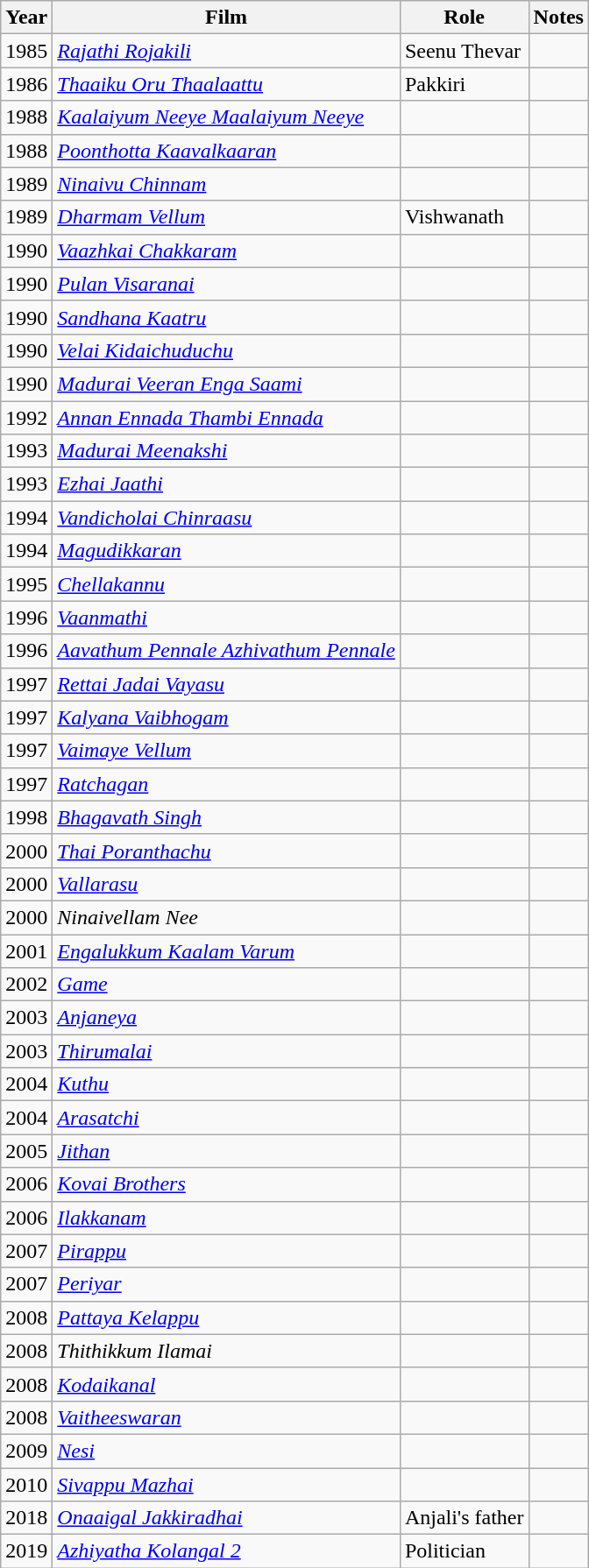<table class="wikitable sortable">
<tr>
<th>Year</th>
<th>Film</th>
<th>Role</th>
<th>Notes</th>
</tr>
<tr>
<td>1985</td>
<td><em><a href='#'>Rajathi Rojakili</a></em></td>
<td>Seenu Thevar</td>
<td></td>
</tr>
<tr>
<td>1986</td>
<td><em><a href='#'>Thaaiku Oru Thaalaattu</a></em></td>
<td>Pakkiri</td>
<td></td>
</tr>
<tr>
<td>1988</td>
<td><em><a href='#'>Kaalaiyum Neeye Maalaiyum Neeye</a></em></td>
<td></td>
<td></td>
</tr>
<tr>
<td>1988</td>
<td><em><a href='#'>Poonthotta Kaavalkaaran</a></em></td>
<td></td>
<td></td>
</tr>
<tr>
<td>1989</td>
<td><em><a href='#'>Ninaivu Chinnam</a></em></td>
<td></td>
<td></td>
</tr>
<tr>
<td>1989</td>
<td><em><a href='#'>Dharmam Vellum</a></em></td>
<td>Vishwanath</td>
<td></td>
</tr>
<tr>
<td>1990</td>
<td><em><a href='#'>Vaazhkai Chakkaram</a></em></td>
<td></td>
<td></td>
</tr>
<tr>
<td>1990</td>
<td><em><a href='#'>Pulan Visaranai</a></em></td>
<td></td>
<td></td>
</tr>
<tr>
<td>1990</td>
<td><em><a href='#'>Sandhana Kaatru</a></em></td>
<td></td>
<td></td>
</tr>
<tr>
<td>1990</td>
<td><em><a href='#'>Velai Kidaichuduchu</a></em></td>
<td></td>
<td></td>
</tr>
<tr>
<td>1990</td>
<td><em><a href='#'>Madurai Veeran Enga Saami</a></em></td>
<td></td>
<td></td>
</tr>
<tr>
<td>1992</td>
<td><em><a href='#'>Annan Ennada Thambi Ennada</a></em></td>
<td></td>
<td></td>
</tr>
<tr>
<td>1993</td>
<td><a href='#'><em>Madurai Meenakshi</em></a></td>
<td></td>
<td></td>
</tr>
<tr>
<td>1993</td>
<td><em><a href='#'>Ezhai Jaathi</a></em></td>
<td></td>
<td></td>
</tr>
<tr>
<td>1994</td>
<td><em><a href='#'>Vandicholai Chinraasu</a></em></td>
<td></td>
<td></td>
</tr>
<tr>
<td>1994</td>
<td><em><a href='#'>Magudikkaran</a></em></td>
<td></td>
<td></td>
</tr>
<tr>
<td>1995</td>
<td><em><a href='#'>Chellakannu</a></em></td>
<td></td>
<td></td>
</tr>
<tr>
<td>1996</td>
<td><em><a href='#'>Vaanmathi</a></em></td>
<td></td>
<td></td>
</tr>
<tr>
<td>1996</td>
<td><em><a href='#'>Aavathum Pennale Azhivathum Pennale</a></em></td>
<td></td>
<td></td>
</tr>
<tr>
<td>1997</td>
<td><em><a href='#'>Rettai Jadai Vayasu</a></em></td>
<td></td>
<td></td>
</tr>
<tr>
<td>1997</td>
<td><a href='#'><em>Kalyana Vaibhogam</em></a></td>
<td></td>
<td></td>
</tr>
<tr>
<td>1997</td>
<td><em><a href='#'>Vaimaye Vellum</a></em></td>
<td></td>
<td></td>
</tr>
<tr>
<td>1997</td>
<td><em><a href='#'>Ratchagan</a></em></td>
<td></td>
<td></td>
</tr>
<tr>
<td>1998</td>
<td><a href='#'><em>Bhagavath Singh</em></a></td>
<td></td>
<td></td>
</tr>
<tr>
<td>2000</td>
<td><em><a href='#'>Thai Poranthachu</a></em></td>
<td></td>
<td></td>
</tr>
<tr>
<td>2000</td>
<td><em><a href='#'>Vallarasu</a></em></td>
<td></td>
<td></td>
</tr>
<tr>
<td>2000</td>
<td><em>Ninaivellam Nee</em></td>
<td></td>
<td></td>
</tr>
<tr>
<td>2001</td>
<td><em><a href='#'>Engalukkum Kaalam Varum</a></em></td>
<td></td>
<td></td>
</tr>
<tr>
<td>2002</td>
<td><a href='#'><em>Game</em></a></td>
<td></td>
<td></td>
</tr>
<tr>
<td>2003</td>
<td><em><a href='#'>Anjaneya</a></em></td>
<td></td>
<td></td>
</tr>
<tr>
<td>2003</td>
<td><em><a href='#'>Thirumalai</a></em></td>
<td></td>
<td></td>
</tr>
<tr>
<td>2004</td>
<td><em><a href='#'>Kuthu</a></em></td>
<td></td>
<td></td>
</tr>
<tr>
<td>2004</td>
<td><em><a href='#'>Arasatchi</a></em></td>
<td></td>
<td></td>
</tr>
<tr>
<td>2005</td>
<td><em><a href='#'>Jithan</a></em></td>
<td></td>
<td></td>
</tr>
<tr>
<td>2006</td>
<td><em><a href='#'>Kovai Brothers</a></em></td>
<td></td>
<td></td>
</tr>
<tr>
<td>2006</td>
<td><em><a href='#'>Ilakkanam</a></em></td>
<td></td>
<td></td>
</tr>
<tr>
<td>2007</td>
<td><em><a href='#'>Pirappu</a></em></td>
<td></td>
<td></td>
</tr>
<tr>
<td>2007</td>
<td><em><a href='#'>Periyar</a></em></td>
<td></td>
<td></td>
</tr>
<tr>
<td>2008</td>
<td><em><a href='#'>Pattaya Kelappu</a></em></td>
<td></td>
<td></td>
</tr>
<tr>
<td>2008</td>
<td><em>Thithikkum Ilamai</em></td>
<td></td>
<td></td>
</tr>
<tr>
<td>2008</td>
<td><a href='#'><em>Kodaikanal</em></a></td>
<td></td>
<td></td>
</tr>
<tr>
<td>2008</td>
<td><em><a href='#'>Vaitheeswaran</a></em></td>
<td></td>
<td></td>
</tr>
<tr>
<td>2009</td>
<td><em><a href='#'>Nesi</a></em></td>
<td></td>
<td></td>
</tr>
<tr>
<td>2010</td>
<td><em><a href='#'>Sivappu Mazhai</a></em></td>
<td></td>
<td></td>
</tr>
<tr>
<td>2018</td>
<td><em><a href='#'>Onaaigal Jakkiradhai</a></em></td>
<td>Anjali's father</td>
<td></td>
</tr>
<tr>
<td>2019</td>
<td><em><a href='#'>Azhiyatha Kolangal 2</a></em></td>
<td>Politician</td>
<td></td>
</tr>
</table>
